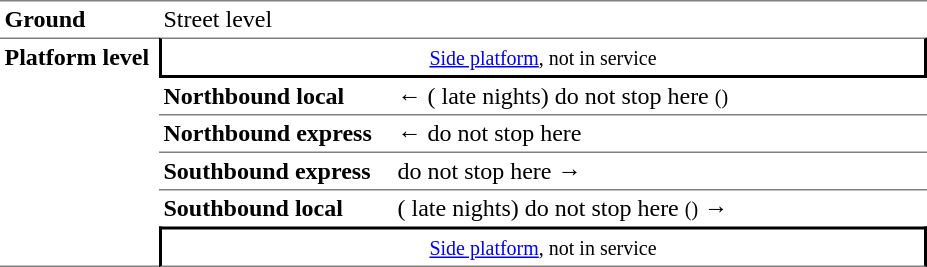<table table border=0 cellspacing=0 cellpadding=3>
<tr>
<td style="border-top:solid 1px gray;" width=100><strong>Ground</strong></td>
<td style="border-top:solid 1px gray;" colspan=2>Street level</td>
</tr>
<tr>
<td style="border-top:solid 1px gray;border-bottom:solid 1px gray;" rowspan=8 valign=top><strong>Platform level</strong></td>
<td style="border-top:solid 1px gray;border-right:solid 2px black;border-left:solid 2px black;border-bottom:solid 2px black;text-align:center;" colspan=2><small><a href='#'>Side platform</a>, not in service</small></td>
</tr>
<tr>
<td width=150><span><strong>Northbound local</strong></span></td>
<td width=350>←  ( late nights) do not stop here <small>()</small></td>
</tr>
<tr>
<td style="border-top:solid 1px gray;"><span><strong>Northbound express</strong></span></td>
<td style="border-top:solid 1px gray;">←  do not stop here</td>
</tr>
<tr>
<td style="border-top:solid 1px gray;"><span><strong>Southbound express</strong></span></td>
<td style="border-top:solid 1px gray;">  do not stop here →</td>
</tr>
<tr>
<td style="border-top:solid 1px gray;"><span><strong>Southbound local</strong></span></td>
<td style="border-top:solid 1px gray;">  ( late nights) do not stop here <small>()</small> →</td>
</tr>
<tr>
<td style="border-bottom:solid 1px gray;border-top:solid 2px black;border-right:solid 2px black;border-left:solid 2px black;text-align:center;" colspan=2><small><a href='#'>Side platform</a>, not in service</small></td>
</tr>
</table>
